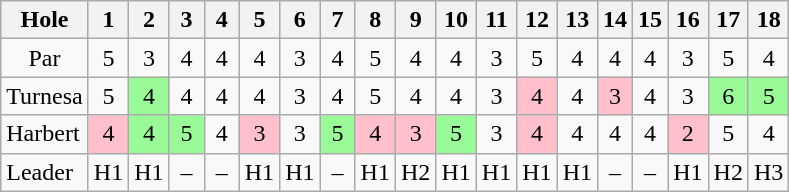<table class="wikitable" style="text-align:center">
<tr>
<th>Hole</th>
<th> 1 </th>
<th> 2 </th>
<th> 3 </th>
<th> 4 </th>
<th> 5 </th>
<th> 6 </th>
<th> 7 </th>
<th> 8 </th>
<th> 9 </th>
<th>10</th>
<th>11</th>
<th>12</th>
<th>13</th>
<th>14</th>
<th>15</th>
<th>16</th>
<th>17</th>
<th>18</th>
</tr>
<tr>
<td>Par</td>
<td>5</td>
<td>3</td>
<td>4</td>
<td>4</td>
<td>4</td>
<td>3</td>
<td>4</td>
<td>5</td>
<td>4</td>
<td>4</td>
<td>3</td>
<td>5</td>
<td>4</td>
<td>4</td>
<td>4</td>
<td>3</td>
<td>5</td>
<td>4</td>
</tr>
<tr>
<td align=left> Turnesa</td>
<td>5</td>
<td style="background: PaleGreen;">4</td>
<td>4</td>
<td>4</td>
<td>4</td>
<td>3</td>
<td>4</td>
<td>5</td>
<td>4</td>
<td>4</td>
<td>3</td>
<td style="background: Pink;">4</td>
<td>4</td>
<td style="background: Pink;">3</td>
<td>4</td>
<td>3</td>
<td style="background: PaleGreen;">6</td>
<td style="background: PaleGreen;">5</td>
</tr>
<tr>
<td align=left> Harbert</td>
<td style="background: Pink;">4</td>
<td style="background: PaleGreen;">4</td>
<td style="background: PaleGreen;">5</td>
<td>4</td>
<td style="background: Pink;">3</td>
<td>3</td>
<td style="background: PaleGreen;">5</td>
<td style="background: Pink;">4</td>
<td style="background: Pink;">3</td>
<td style="background: PaleGreen;">5</td>
<td>3</td>
<td style="background: Pink;">4</td>
<td>4</td>
<td>4</td>
<td>4</td>
<td style="background: Pink;">2</td>
<td>5</td>
<td>4</td>
</tr>
<tr>
<td align=left>Leader</td>
<td>H1</td>
<td>H1</td>
<td>–</td>
<td>–</td>
<td>H1</td>
<td>H1</td>
<td>–</td>
<td>H1</td>
<td>H2</td>
<td>H1</td>
<td>H1</td>
<td>H1</td>
<td>H1</td>
<td>–</td>
<td>–</td>
<td>H1</td>
<td>H2</td>
<td>H3</td>
</tr>
</table>
